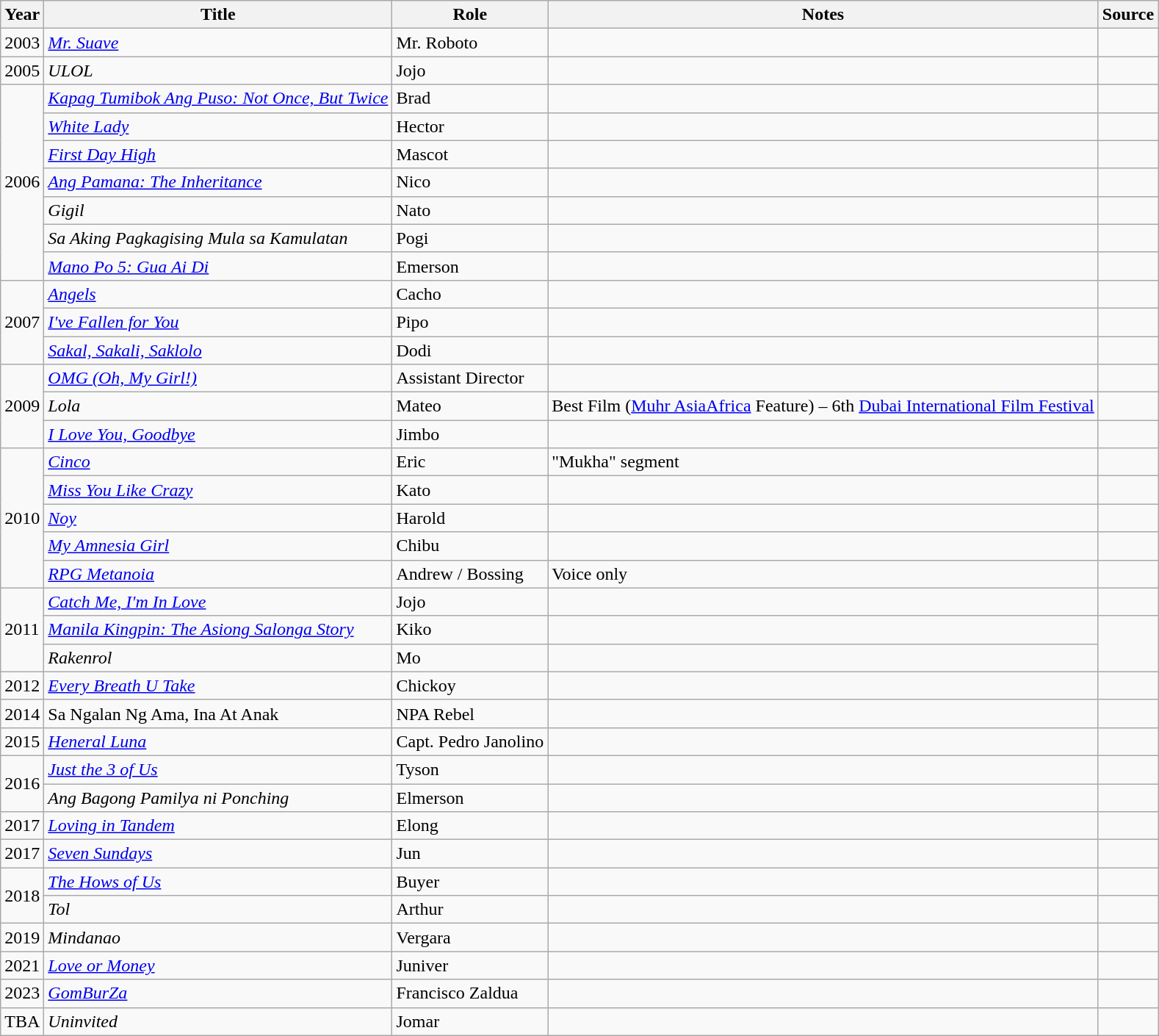<table class="wikitable sortable" >
<tr>
<th>Year</th>
<th>Title</th>
<th>Role</th>
<th class="unsortable">Notes </th>
<th class="unsortable">Source </th>
</tr>
<tr>
<td>2003</td>
<td><em><a href='#'>Mr. Suave</a></em></td>
<td>Mr. Roboto</td>
<td></td>
<td></td>
</tr>
<tr>
<td>2005</td>
<td><em>ULOL</em></td>
<td>Jojo</td>
<td></td>
<td></td>
</tr>
<tr>
<td rowspan="7">2006</td>
<td><em><a href='#'>Kapag Tumibok Ang Puso: Not Once, But Twice</a></em></td>
<td>Brad</td>
<td></td>
<td></td>
</tr>
<tr>
<td><em><a href='#'>White Lady</a></em></td>
<td>Hector</td>
<td></td>
<td></td>
</tr>
<tr>
<td><em><a href='#'>First Day High</a></em></td>
<td>Mascot</td>
<td></td>
<td></td>
</tr>
<tr>
<td><em><a href='#'>Ang Pamana: The Inheritance</a></em></td>
<td>Nico</td>
<td></td>
<td></td>
</tr>
<tr>
<td><em>Gigil</em></td>
<td>Nato</td>
<td></td>
<td></td>
</tr>
<tr>
<td><em>Sa Aking Pagkagising Mula sa Kamulatan</em></td>
<td>Pogi</td>
<td></td>
<td></td>
</tr>
<tr>
<td><em><a href='#'>Mano Po 5: Gua Ai Di</a></em></td>
<td>Emerson</td>
<td></td>
<td></td>
</tr>
<tr>
<td rowspan="3">2007</td>
<td><em><a href='#'>Angels</a></em></td>
<td>Cacho</td>
<td></td>
<td></td>
</tr>
<tr>
<td><em><a href='#'>I've Fallen for You</a></em></td>
<td>Pipo</td>
<td></td>
<td></td>
</tr>
<tr>
<td><em><a href='#'>Sakal, Sakali, Saklolo</a></em></td>
<td>Dodi</td>
<td></td>
<td></td>
</tr>
<tr>
<td rowspan="3">2009</td>
<td><em><a href='#'>OMG (Oh, My Girl!)</a></em></td>
<td>Assistant Director</td>
<td></td>
<td></td>
</tr>
<tr>
<td><em>Lola</em></td>
<td>Mateo</td>
<td>Best Film (<a href='#'>Muhr AsiaAfrica</a> Feature) – 6th <a href='#'>Dubai International Film Festival</a></td>
<td></td>
</tr>
<tr>
<td><em><a href='#'>I Love You, Goodbye</a></em></td>
<td>Jimbo</td>
<td></td>
<td></td>
</tr>
<tr>
<td rowspan="5">2010</td>
<td><em><a href='#'>Cinco</a></em></td>
<td>Eric</td>
<td>"Mukha" segment</td>
<td></td>
</tr>
<tr>
<td><em><a href='#'>Miss You Like Crazy</a></em></td>
<td>Kato</td>
<td></td>
<td></td>
</tr>
<tr>
<td><em><a href='#'>Noy</a></em></td>
<td>Harold</td>
<td></td>
<td></td>
</tr>
<tr>
<td><em><a href='#'>My Amnesia Girl</a></em></td>
<td>Chibu</td>
<td></td>
<td></td>
</tr>
<tr>
<td><em><a href='#'>RPG Metanoia</a></em></td>
<td>Andrew / Bossing</td>
<td>Voice only</td>
<td></td>
</tr>
<tr>
<td rowspan=3>2011</td>
<td><em><a href='#'>Catch Me, I'm In Love</a></em></td>
<td>Jojo</td>
<td></td>
<td></td>
</tr>
<tr>
<td><em><a href='#'>Manila Kingpin: The Asiong Salonga Story</a></em></td>
<td>Kiko</td>
<td></td>
</tr>
<tr>
<td><em>Rakenrol</em></td>
<td>Mo</td>
<td></td>
</tr>
<tr>
<td>2012</td>
<td><em><a href='#'>Every Breath U Take</a></em></td>
<td>Chickoy</td>
<td></td>
<td></td>
</tr>
<tr>
<td>2014</td>
<td>Sa Ngalan Ng Ama, Ina At Anak</td>
<td>NPA Rebel</td>
<td></td>
<td></td>
</tr>
<tr>
<td>2015</td>
<td><em><a href='#'>Heneral Luna</a></em></td>
<td>Capt. Pedro Janolino</td>
<td></td>
<td></td>
</tr>
<tr>
<td rowspan=2>2016</td>
<td><em><a href='#'>Just the 3 of Us</a></em></td>
<td>Tyson</td>
<td></td>
<td></td>
</tr>
<tr>
<td><em>Ang Bagong Pamilya ni Ponching</em></td>
<td>Elmerson</td>
<td></td>
<td></td>
</tr>
<tr>
<td>2017</td>
<td><em><a href='#'>Loving in Tandem</a></em></td>
<td>Elong</td>
<td></td>
<td></td>
</tr>
<tr>
<td>2017</td>
<td><em><a href='#'>Seven Sundays</a></em></td>
<td>Jun</td>
<td></td>
<td></td>
</tr>
<tr>
<td rowspan=2>2018</td>
<td><em><a href='#'>The Hows of Us</a></em></td>
<td>Buyer</td>
<td></td>
<td></td>
</tr>
<tr>
<td><em>Tol</em></td>
<td>Arthur</td>
<td></td>
<td></td>
</tr>
<tr>
<td>2019</td>
<td><em>Mindanao</em></td>
<td>Vergara</td>
<td></td>
<td></td>
</tr>
<tr>
<td>2021</td>
<td><em><a href='#'>Love or Money</a></em></td>
<td>Juniver</td>
<td></td>
<td></td>
</tr>
<tr>
<td>2023</td>
<td><em><a href='#'>GomBurZa</a></em></td>
<td>Francisco Zaldua</td>
<td></td>
<td></td>
</tr>
<tr>
<td>TBA</td>
<td><em>Uninvited</em></td>
<td>Jomar</td>
<td></td>
<td></td>
</tr>
</table>
